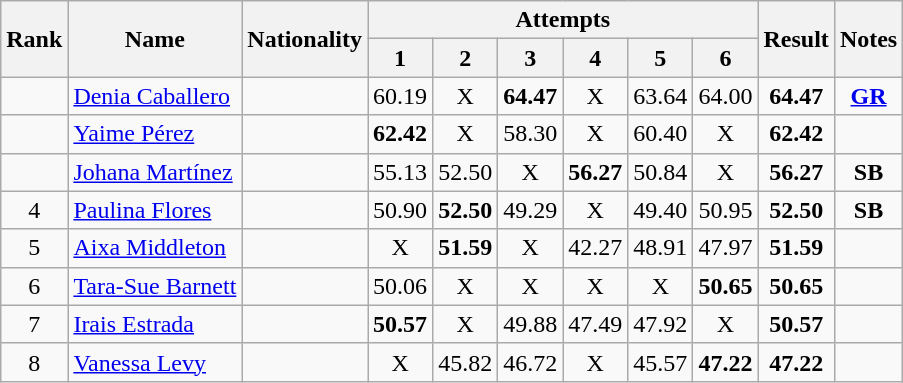<table class="wikitable sortable" style="text-align:center">
<tr>
<th rowspan=2>Rank</th>
<th rowspan=2>Name</th>
<th rowspan=2>Nationality</th>
<th colspan=6>Attempts</th>
<th rowspan=2>Result</th>
<th rowspan=2>Notes</th>
</tr>
<tr>
<th>1</th>
<th>2</th>
<th>3</th>
<th>4</th>
<th>5</th>
<th>6</th>
</tr>
<tr>
<td></td>
<td align=left><a href='#'>Denia Caballero</a></td>
<td align=left></td>
<td>60.19</td>
<td>X</td>
<td><strong>64.47</strong></td>
<td>X</td>
<td>63.64</td>
<td>64.00</td>
<td><strong>64.47</strong></td>
<td><strong><a href='#'>GR</a></strong></td>
</tr>
<tr>
<td></td>
<td align=left><a href='#'>Yaime Pérez</a></td>
<td align=left></td>
<td><strong>62.42</strong></td>
<td>X</td>
<td>58.30</td>
<td>X</td>
<td>60.40</td>
<td>X</td>
<td><strong>62.42</strong></td>
<td></td>
</tr>
<tr>
<td></td>
<td align=left><a href='#'>Johana Martínez</a></td>
<td align=left></td>
<td>55.13</td>
<td>52.50</td>
<td>X</td>
<td><strong>56.27</strong></td>
<td>50.84</td>
<td>X</td>
<td><strong>56.27</strong></td>
<td><strong>SB</strong></td>
</tr>
<tr>
<td>4</td>
<td align=left><a href='#'>Paulina Flores</a></td>
<td align=left></td>
<td>50.90</td>
<td><strong>52.50</strong></td>
<td>49.29</td>
<td>X</td>
<td>49.40</td>
<td>50.95</td>
<td><strong>52.50</strong></td>
<td><strong>SB</strong></td>
</tr>
<tr>
<td>5</td>
<td align=left><a href='#'>Aixa Middleton</a></td>
<td align=left></td>
<td>X</td>
<td><strong>51.59</strong></td>
<td>X</td>
<td>42.27</td>
<td>48.91</td>
<td>47.97</td>
<td><strong>51.59</strong></td>
<td></td>
</tr>
<tr>
<td>6</td>
<td align=left><a href='#'>Tara-Sue Barnett</a></td>
<td align=left></td>
<td>50.06</td>
<td>X</td>
<td>X</td>
<td>X</td>
<td>X</td>
<td><strong>50.65</strong></td>
<td><strong>50.65</strong></td>
<td></td>
</tr>
<tr>
<td>7</td>
<td align=left><a href='#'>Irais Estrada</a></td>
<td align=left></td>
<td><strong>50.57</strong></td>
<td>X</td>
<td>49.88</td>
<td>47.49</td>
<td>47.92</td>
<td>X</td>
<td><strong>50.57</strong></td>
<td></td>
</tr>
<tr>
<td>8</td>
<td align=left><a href='#'>Vanessa Levy</a></td>
<td align=left></td>
<td>X</td>
<td>45.82</td>
<td>46.72</td>
<td>X</td>
<td>45.57</td>
<td><strong>47.22</strong></td>
<td><strong>47.22</strong></td>
<td></td>
</tr>
</table>
